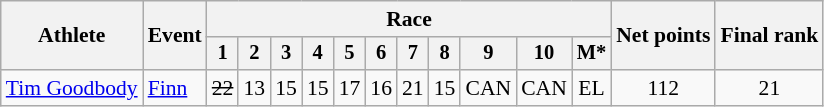<table class="wikitable" style="font-size:90%">
<tr>
<th rowspan=2>Athlete</th>
<th rowspan=2>Event</th>
<th colspan=11>Race</th>
<th rowspan=2>Net points</th>
<th rowspan=2>Final rank</th>
</tr>
<tr style="font-size:95%">
<th>1</th>
<th>2</th>
<th>3</th>
<th>4</th>
<th>5</th>
<th>6</th>
<th>7</th>
<th>8</th>
<th>9</th>
<th>10</th>
<th>M*</th>
</tr>
<tr align=center>
<td align=left><a href='#'>Tim Goodbody</a></td>
<td align=left><a href='#'>Finn</a></td>
<td><s>22</s></td>
<td>13</td>
<td>15</td>
<td>15</td>
<td>17</td>
<td>16</td>
<td>21</td>
<td>15</td>
<td>CAN</td>
<td>CAN</td>
<td>EL</td>
<td>112</td>
<td>21</td>
</tr>
</table>
